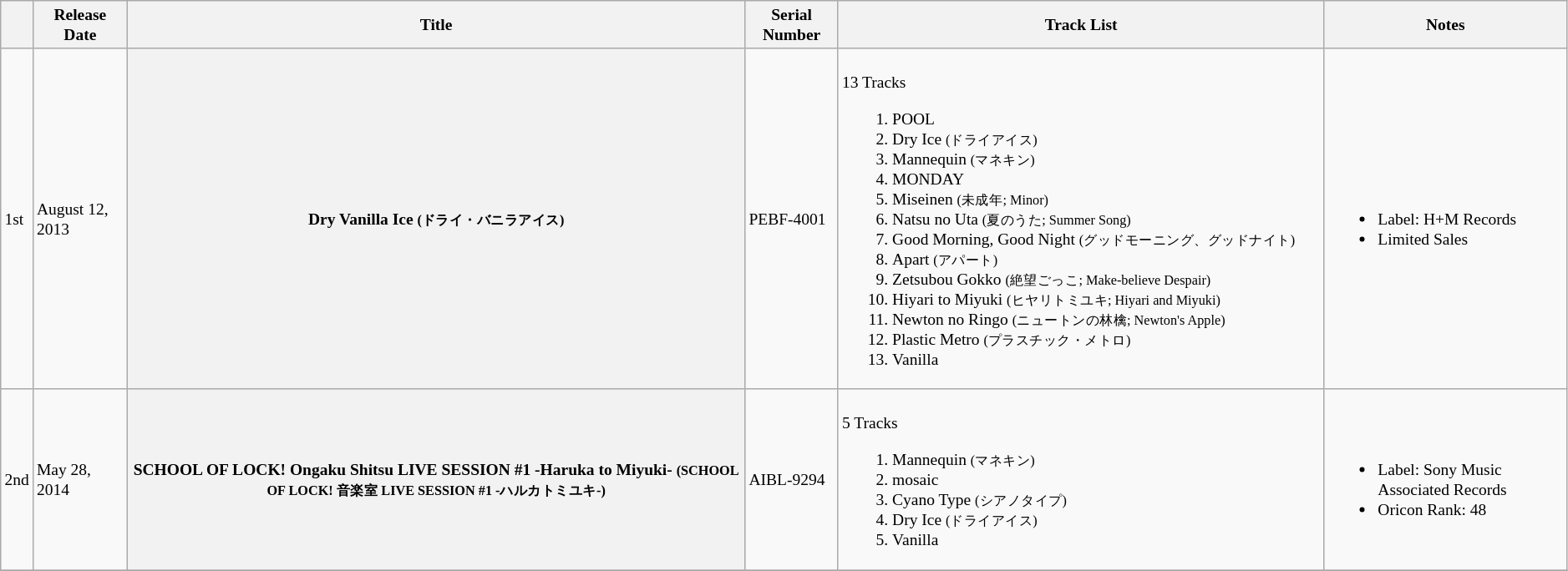<table class="wikitable" style=font-size:small>
<tr>
<th> </th>
<th>Release Date</th>
<th>Title</th>
<th>Serial Number</th>
<th style="width:31%">Track List</th>
<th>Notes</th>
</tr>
<tr>
<td>1st</td>
<td>August 12, 2013</td>
<th>Dry Vanilla Ice <small>(ドライ・バニラアイス)</small></th>
<td>PEBF-4001</td>
<td><br>13 Tracks<ol><li>POOL</li><li>Dry Ice <small>(ドライアイス)</small></li><li>Mannequin <small>(マネキン)</small></li><li>MONDAY</li><li>Miseinen <small>(未成年; Minor)</small></li><li>Natsu no Uta <small>(夏のうた; Summer Song)</small></li><li>Good Morning, Good Night <small>(グッドモーニング、グッドナイト)</small></li><li>Apart <small>(アパート)</small></li><li>Zetsubou Gokko <small>(絶望ごっこ; Make-believe Despair)</small></li><li>Hiyari to Miyuki <small>(ヒヤリトミユキ; Hiyari and Miyuki)</small></li><li>Newton no Ringo <small>(ニュートンの林檎; Newton's Apple)</small></li><li>Plastic Metro <small>(プラスチック・メトロ)</small></li><li>Vanilla</li></ol></td>
<td><br><ul><li>Label: H+M Records</li><li>Limited Sales</li></ul></td>
</tr>
<tr>
<td>2nd</td>
<td>May 28, 2014</td>
<th>SCHOOL OF LOCK! Ongaku Shitsu LIVE SESSION #1 -Haruka to Miyuki- <small>(SCHOOL OF LOCK! 音楽室 LIVE SESSION #1 -ハルカトミユキ-)</small></th>
<td>AIBL-9294</td>
<td><br>5 Tracks<ol><li>Mannequin <small>(マネキン)</small></li><li>mosaic</li><li>Cyano Type <small>(シアノタイプ)</small></li><li>Dry Ice <small>(ドライアイス)</small></li><li>Vanilla</li></ol></td>
<td><br><ul><li>Label: Sony Music Associated Records</li><li>Oricon Rank: 48</li></ul></td>
</tr>
<tr>
</tr>
</table>
